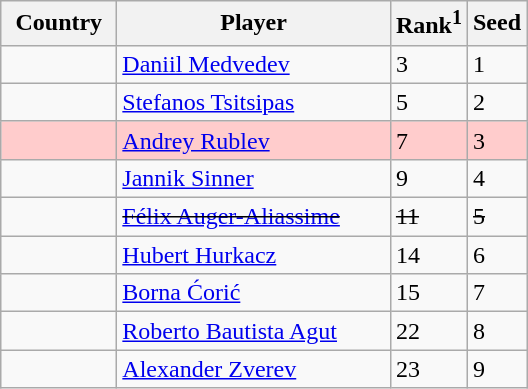<table class="wikitable" border="1">
<tr>
<th width="70">Country</th>
<th width="175">Player</th>
<th>Rank<sup>1</sup></th>
<th>Seed</th>
</tr>
<tr>
<td></td>
<td><a href='#'>Daniil Medvedev</a></td>
<td>3</td>
<td>1</td>
</tr>
<tr>
<td></td>
<td><a href='#'>Stefanos Tsitsipas</a></td>
<td>5</td>
<td>2</td>
</tr>
<tr bgcolor=#fcc>
<td></td>
<td><a href='#'>Andrey Rublev</a></td>
<td>7</td>
<td>3</td>
</tr>
<tr>
<td></td>
<td><a href='#'>Jannik Sinner</a></td>
<td>9</td>
<td>4</td>
</tr>
<tr>
<td><s></s></td>
<td><s><a href='#'>Félix Auger-Aliassime</a></s></td>
<td><s>11</s></td>
<td><s>5</s></td>
</tr>
<tr>
<td></td>
<td><a href='#'>Hubert Hurkacz</a></td>
<td>14</td>
<td>6</td>
</tr>
<tr>
<td></td>
<td><a href='#'>Borna Ćorić</a></td>
<td>15</td>
<td>7</td>
</tr>
<tr>
<td></td>
<td><a href='#'>Roberto Bautista Agut</a></td>
<td>22</td>
<td>8</td>
</tr>
<tr>
<td></td>
<td><a href='#'>Alexander Zverev</a></td>
<td>23</td>
<td>9</td>
</tr>
</table>
